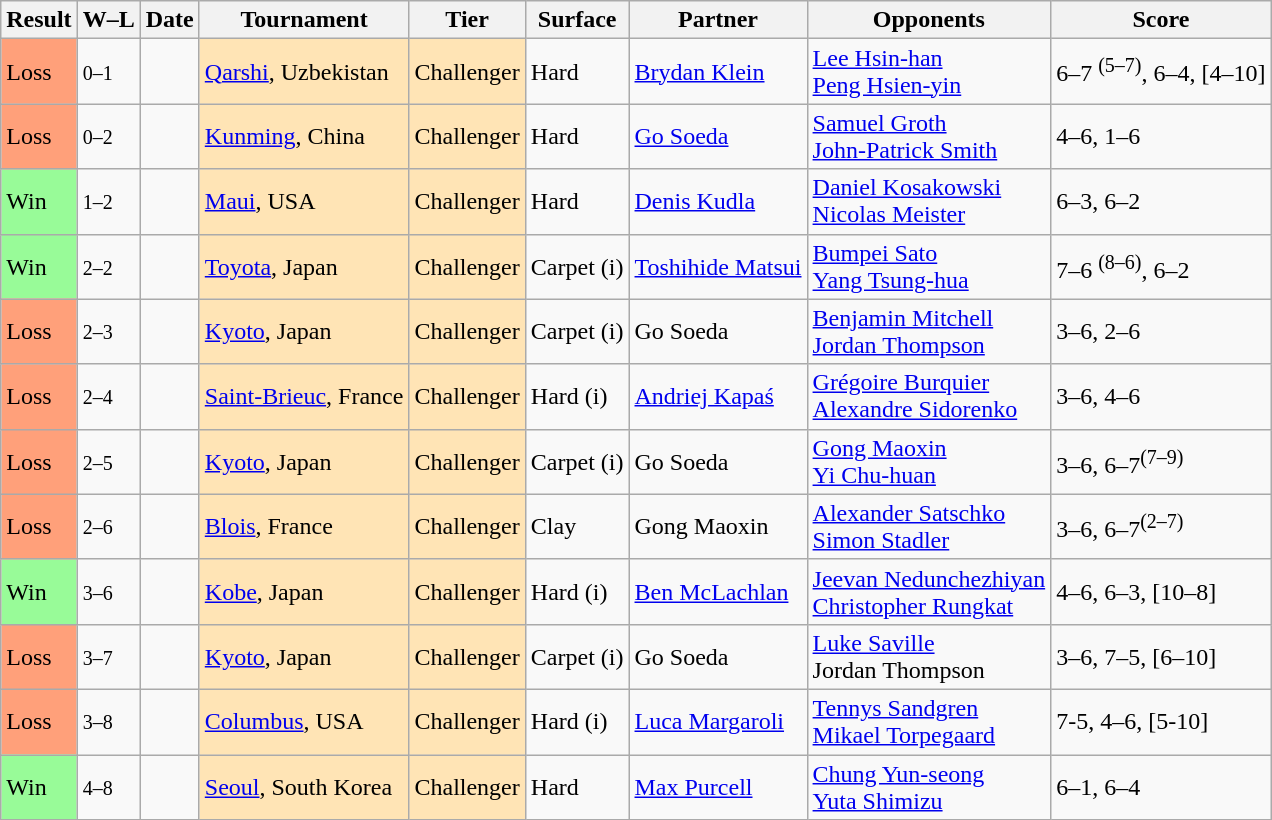<table class="sortable wikitable nowrap">
<tr>
<th>Result</th>
<th class="unsortable">W–L</th>
<th>Date</th>
<th>Tournament</th>
<th>Tier</th>
<th>Surface</th>
<th>Partner</th>
<th>Opponents</th>
<th>Score</th>
</tr>
<tr>
<td bgcolor=FFA07A>Loss</td>
<td><small>0–1</small></td>
<td><a href='#'></a></td>
<td bgcolor=moccasin><a href='#'>Qarshi</a>, Uzbekistan</td>
<td bgcolor=moccasin>Challenger</td>
<td>Hard</td>
<td> <a href='#'>Brydan Klein</a></td>
<td> <a href='#'>Lee Hsin-han</a><br> <a href='#'>Peng Hsien-yin</a></td>
<td>6–7 <sup>(5–7)</sup>, 6–4, [4–10]</td>
</tr>
<tr>
<td bgcolor=FFA07A>Loss</td>
<td><small>0–2</small></td>
<td><a href='#'></a></td>
<td bgcolor=moccasin><a href='#'>Kunming</a>, China</td>
<td bgcolor=moccasin>Challenger</td>
<td>Hard</td>
<td> <a href='#'>Go Soeda</a></td>
<td> <a href='#'>Samuel Groth</a><br> <a href='#'>John-Patrick Smith</a></td>
<td>4–6, 1–6</td>
</tr>
<tr>
<td bgcolor=98FB98>Win</td>
<td><small>1–2</small></td>
<td><a href='#'></a></td>
<td bgcolor=moccasin><a href='#'>Maui</a>, USA</td>
<td bgcolor=moccasin>Challenger</td>
<td>Hard</td>
<td> <a href='#'>Denis Kudla</a></td>
<td> <a href='#'>Daniel Kosakowski</a><br> <a href='#'>Nicolas Meister</a></td>
<td>6–3, 6–2</td>
</tr>
<tr>
<td bgcolor=98FB98>Win</td>
<td><small>2–2</small></td>
<td><a href='#'></a></td>
<td bgcolor=moccasin><a href='#'>Toyota</a>, Japan</td>
<td bgcolor=moccasin>Challenger</td>
<td>Carpet (i)</td>
<td> <a href='#'>Toshihide Matsui</a></td>
<td> <a href='#'>Bumpei Sato</a> <br>  <a href='#'>Yang Tsung-hua</a></td>
<td>7–6 <sup>(8–6)</sup>, 6–2</td>
</tr>
<tr>
<td bgcolor=FFA07A>Loss</td>
<td><small>2–3</small></td>
<td><a href='#'></a></td>
<td bgcolor=moccasin><a href='#'>Kyoto</a>, Japan</td>
<td bgcolor=moccasin>Challenger</td>
<td>Carpet (i)</td>
<td> Go Soeda</td>
<td> <a href='#'>Benjamin Mitchell</a><br> <a href='#'>Jordan Thompson</a></td>
<td>3–6, 2–6</td>
</tr>
<tr>
<td bgcolor=FFA07A>Loss</td>
<td><small>2–4</small></td>
<td><a href='#'></a></td>
<td bgcolor=moccasin><a href='#'>Saint-Brieuc</a>, France</td>
<td bgcolor=moccasin>Challenger</td>
<td>Hard (i)</td>
<td> <a href='#'>Andriej Kapaś</a></td>
<td> <a href='#'>Grégoire Burquier</a><br> <a href='#'>Alexandre Sidorenko</a></td>
<td>3–6, 4–6</td>
</tr>
<tr>
<td bgcolor=FFA07A>Loss</td>
<td><small>2–5</small></td>
<td><a href='#'></a></td>
<td bgcolor=moccasin><a href='#'>Kyoto</a>, Japan</td>
<td bgcolor=moccasin>Challenger</td>
<td>Carpet (i)</td>
<td> Go Soeda</td>
<td> <a href='#'>Gong Maoxin</a><br> <a href='#'>Yi Chu-huan</a></td>
<td>3–6, 6–7<sup>(7–9)</sup></td>
</tr>
<tr>
<td bgcolor=FFA07A>Loss</td>
<td><small>2–6</small></td>
<td><a href='#'></a></td>
<td bgcolor=moccasin><a href='#'>Blois</a>, France</td>
<td bgcolor=moccasin>Challenger</td>
<td>Clay</td>
<td> Gong Maoxin</td>
<td> <a href='#'>Alexander Satschko</a><br> <a href='#'>Simon Stadler</a></td>
<td>3–6, 6–7<sup>(2–7)</sup></td>
</tr>
<tr>
<td bgcolor=98FB98>Win</td>
<td><small>3–6</small></td>
<td><a href='#'></a></td>
<td bgcolor=moccasin><a href='#'>Kobe</a>, Japan</td>
<td bgcolor=moccasin>Challenger</td>
<td>Hard (i)</td>
<td> <a href='#'>Ben McLachlan</a></td>
<td> <a href='#'>Jeevan Nedunchezhiyan</a><br> <a href='#'>Christopher Rungkat</a></td>
<td>4–6, 6–3, [10–8]</td>
</tr>
<tr>
<td bgcolor=FFA07A>Loss</td>
<td><small>3–7</small></td>
<td><a href='#'></a></td>
<td bgcolor=moccasin><a href='#'>Kyoto</a>, Japan</td>
<td bgcolor=moccasin>Challenger</td>
<td>Carpet (i)</td>
<td> Go Soeda</td>
<td> <a href='#'>Luke Saville</a><br> Jordan Thompson</td>
<td>3–6, 7–5, [6–10]</td>
</tr>
<tr>
<td bgcolor=FFA07A>Loss</td>
<td><small>3–8</small></td>
<td><a href='#'></a></td>
<td bgcolor=moccasin><a href='#'>Columbus</a>, USA</td>
<td bgcolor=moccasin>Challenger</td>
<td>Hard (i)</td>
<td> <a href='#'>Luca Margaroli</a></td>
<td> <a href='#'>Tennys Sandgren</a><br> <a href='#'>Mikael Torpegaard</a></td>
<td>7-5, 4–6, [5-10]</td>
</tr>
<tr>
<td bgcolor=98FB98>Win</td>
<td><small>4–8</small></td>
<td><a href='#'></a></td>
<td bgcolor=moccasin><a href='#'>Seoul</a>, South Korea</td>
<td bgcolor=moccasin>Challenger</td>
<td>Hard</td>
<td> <a href='#'>Max Purcell</a></td>
<td> <a href='#'>Chung Yun-seong</a><br> <a href='#'>Yuta Shimizu</a></td>
<td>6–1, 6–4</td>
</tr>
</table>
